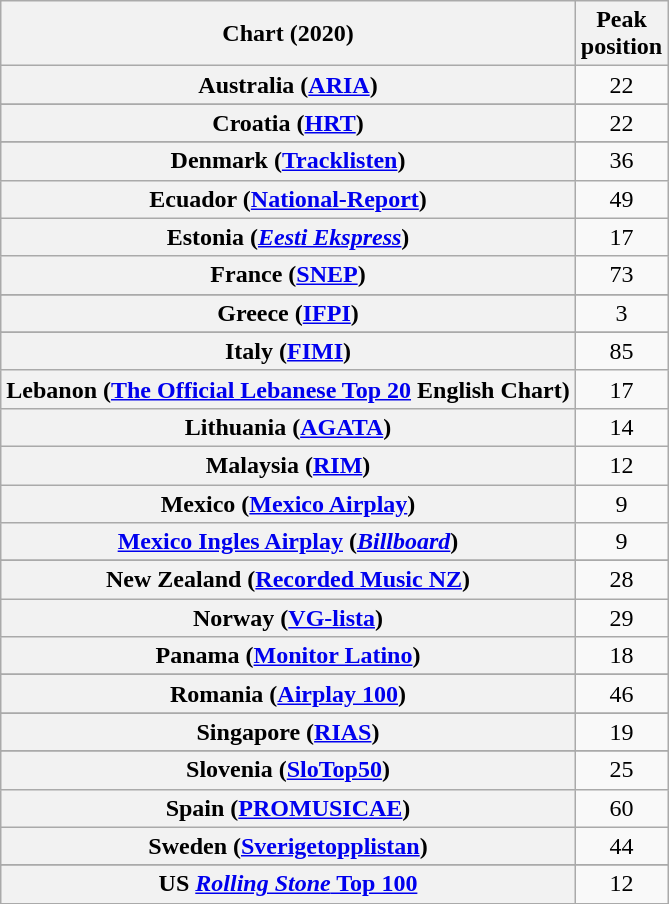<table class="wikitable sortable plainrowheaders" style="text-align:center">
<tr>
<th scope="col">Chart (2020)</th>
<th scope="col">Peak<br>position</th>
</tr>
<tr>
<th scope="row">Australia (<a href='#'>ARIA</a>)</th>
<td>22</td>
</tr>
<tr>
</tr>
<tr>
</tr>
<tr>
</tr>
<tr>
</tr>
<tr>
</tr>
<tr>
</tr>
<tr>
<th scope="row">Croatia (<a href='#'>HRT</a>)</th>
<td>22</td>
</tr>
<tr>
</tr>
<tr>
</tr>
<tr>
<th scope="row">Denmark (<a href='#'>Tracklisten</a>)</th>
<td>36</td>
</tr>
<tr>
<th scope="row">Ecuador (<a href='#'>National-Report</a>)</th>
<td>49</td>
</tr>
<tr>
<th scope="row">Estonia (<em><a href='#'>Eesti Ekspress</a></em>)</th>
<td>17</td>
</tr>
<tr>
<th scope="row">France (<a href='#'>SNEP</a>)</th>
<td>73</td>
</tr>
<tr>
</tr>
<tr>
<th scope="row">Greece (<a href='#'>IFPI</a>)</th>
<td>3</td>
</tr>
<tr>
</tr>
<tr>
</tr>
<tr>
</tr>
<tr>
<th scope="row">Italy (<a href='#'>FIMI</a>)</th>
<td>85</td>
</tr>
<tr>
<th scope="row">Lebanon (<a href='#'>The Official Lebanese Top 20</a> English Chart)</th>
<td>17</td>
</tr>
<tr>
<th scope="row">Lithuania (<a href='#'>AGATA</a>)</th>
<td>14</td>
</tr>
<tr>
<th scope="row">Malaysia (<a href='#'>RIM</a>)</th>
<td>12</td>
</tr>
<tr>
<th scope="row">Mexico (<a href='#'>Mexico Airplay</a>)</th>
<td>9</td>
</tr>
<tr>
<th scope="row"><a href='#'>Mexico Ingles Airplay</a> (<em><a href='#'>Billboard</a></em>)</th>
<td>9</td>
</tr>
<tr>
</tr>
<tr>
</tr>
<tr>
<th scope="row">New Zealand (<a href='#'>Recorded Music NZ</a>)</th>
<td>28</td>
</tr>
<tr>
<th scope="row">Norway (<a href='#'>VG-lista</a>)</th>
<td>29</td>
</tr>
<tr>
<th scope="row">Panama (<a href='#'>Monitor Latino</a>)</th>
<td>18</td>
</tr>
<tr>
</tr>
<tr>
<th scope="row">Romania (<a href='#'>Airplay 100</a>)</th>
<td>46</td>
</tr>
<tr>
</tr>
<tr>
<th scope="row">Singapore (<a href='#'>RIAS</a>)</th>
<td>19</td>
</tr>
<tr>
</tr>
<tr>
<th scope="row">Slovenia (<a href='#'>SloTop50</a>)</th>
<td>25</td>
</tr>
<tr>
<th scope="row">Spain (<a href='#'>PROMUSICAE</a>)</th>
<td>60</td>
</tr>
<tr>
<th scope="row">Sweden (<a href='#'>Sverigetopplistan</a>)</th>
<td>44</td>
</tr>
<tr>
</tr>
<tr>
</tr>
<tr>
</tr>
<tr>
</tr>
<tr>
</tr>
<tr>
<th scope="row">US <a href='#'><em>Rolling Stone</em> Top 100</a></th>
<td>12</td>
</tr>
<tr>
</tr>
</table>
